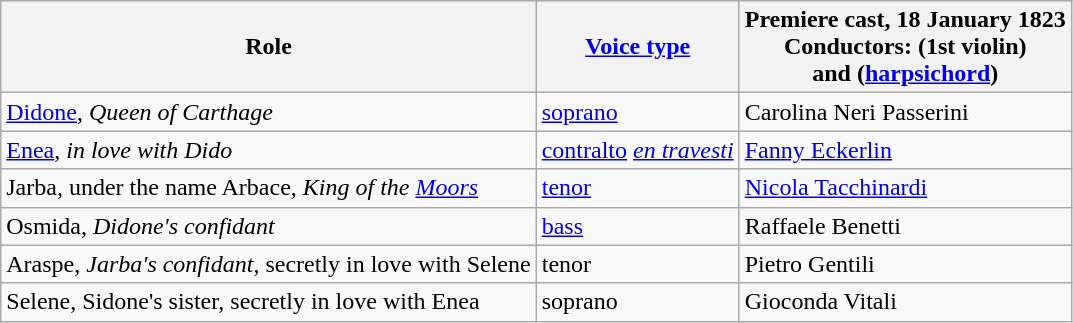<table class="wikitable">
<tr>
<th>Role</th>
<th><a href='#'>Voice type</a></th>
<th>Premiere cast, 18 January 1823<br>Conductors:  (1st violin)<br>and  (<a href='#'>harpsichord</a>)</th>
</tr>
<tr>
<td><a href='#'>Didone</a>, <em>Queen of Carthage</em></td>
<td><a href='#'>soprano</a></td>
<td>Carolina Neri Passerini</td>
</tr>
<tr>
<td><a href='#'>Enea</a>, <em>in love with Dido</em></td>
<td><a href='#'>contralto</a> <em><a href='#'>en travesti</a></em></td>
<td><a href='#'>Fanny Eckerlin</a></td>
</tr>
<tr>
<td>Jarba, under the name Arbace, <em>King of the <a href='#'>Moors</a></em></td>
<td><a href='#'>tenor</a></td>
<td><a href='#'>Nicola Tacchinardi</a></td>
</tr>
<tr>
<td>Osmida, <em>Didone's confidant</em></td>
<td><a href='#'>bass</a></td>
<td>Raffaele Benetti</td>
</tr>
<tr>
<td>Araspe, <em>Jarba's confidant</em>, secretly in love with Selene</td>
<td>tenor</td>
<td>Pietro Gentili</td>
</tr>
<tr>
<td>Selene, Sidone's sister, secretly in love with Enea</td>
<td>soprano</td>
<td>Gioconda Vitali</td>
</tr>
</table>
